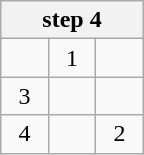<table class="wikitable" style="margin:0.5em auto;text-align:center;width:6em;height:6em;table-layout:fixed;">
<tr>
<th colspan="3">step 4</th>
</tr>
<tr>
<td></td>
<td>1</td>
<td></td>
</tr>
<tr>
<td>3</td>
<td></td>
<td></td>
</tr>
<tr>
<td>4</td>
<td></td>
<td>2</td>
</tr>
</table>
